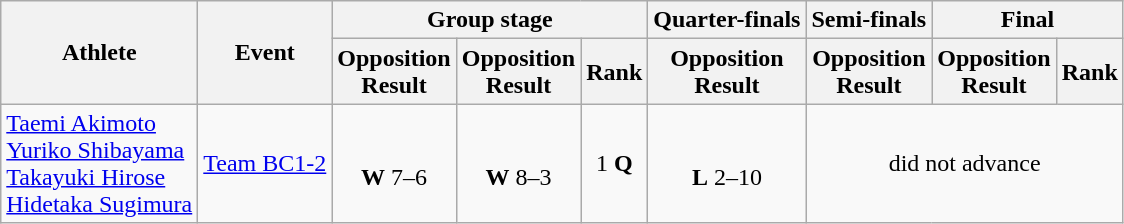<table class=wikitable>
<tr>
<th rowspan="2">Athlete</th>
<th rowspan="2">Event</th>
<th colspan="3">Group stage</th>
<th>Quarter-finals</th>
<th>Semi-finals</th>
<th colspan="2">Final</th>
</tr>
<tr>
<th>Opposition<br>Result</th>
<th>Opposition<br>Result</th>
<th>Rank</th>
<th>Opposition<br>Result</th>
<th>Opposition<br>Result</th>
<th>Opposition<br>Result</th>
<th>Rank</th>
</tr>
<tr align=center>
<td align=left><a href='#'>Taemi Akimoto</a><br><a href='#'>Yuriko Shibayama</a><br><a href='#'>Takayuki Hirose</a><br><a href='#'>Hidetaka Sugimura</a></td>
<td align=left><a href='#'>Team BC1-2</a></td>
<td><br> <strong>W</strong> 7–6</td>
<td><br> <strong>W</strong> 8–3</td>
<td>1 <strong>Q</strong></td>
<td><br> <strong>L</strong> 2–10</td>
<td colspan=3>did not advance</td>
</tr>
</table>
